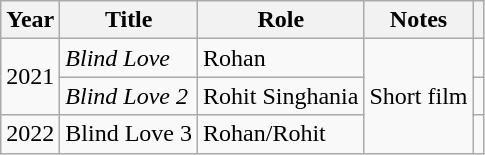<table class="wikitable">
<tr>
<th>Year</th>
<th>Title</th>
<th>Role</th>
<th>Notes</th>
<th></th>
</tr>
<tr>
<td rowspan="2">2021</td>
<td><em>Blind Love</em></td>
<td>Rohan</td>
<td rowspan="3">Short film</td>
<td></td>
</tr>
<tr>
<td><em>Blind Love 2</em></td>
<td>Rohit Singhania</td>
<td></td>
</tr>
<tr>
<td>2022</td>
<td>Blind Love 3</td>
<td>Rohan/Rohit</td>
<td></td>
</tr>
</table>
